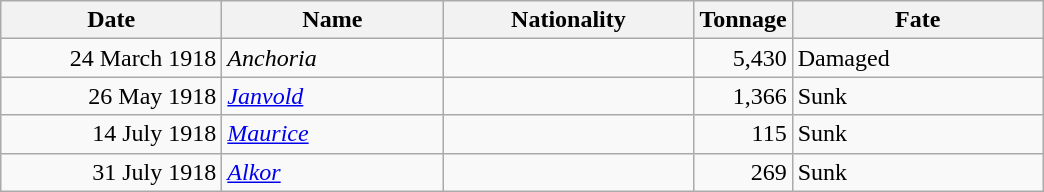<table class="wikitable sortable">
<tr>
<th width="140px">Date</th>
<th width="140px">Name</th>
<th width="160px">Nationality</th>
<th width="25px">Tonnage</th>
<th width="160px">Fate</th>
</tr>
<tr>
<td align="right">24 March 1918</td>
<td align="left"><em>Anchoria</em></td>
<td align="left"></td>
<td align="right">5,430</td>
<td align="left">Damaged</td>
</tr>
<tr>
<td align="right">26 May 1918</td>
<td align="left"><a href='#'><em>Janvold</em></a></td>
<td align="left"></td>
<td align="right">1,366</td>
<td align="left">Sunk</td>
</tr>
<tr>
<td align="right">14 July 1918</td>
<td align="left"><a href='#'><em>Maurice</em></a></td>
<td align="left"></td>
<td align="right">115</td>
<td align="left">Sunk</td>
</tr>
<tr>
<td align="right">31 July 1918</td>
<td align="left"><a href='#'><em>Alkor</em></a></td>
<td align="left"></td>
<td align="right">269</td>
<td align="left">Sunk</td>
</tr>
</table>
